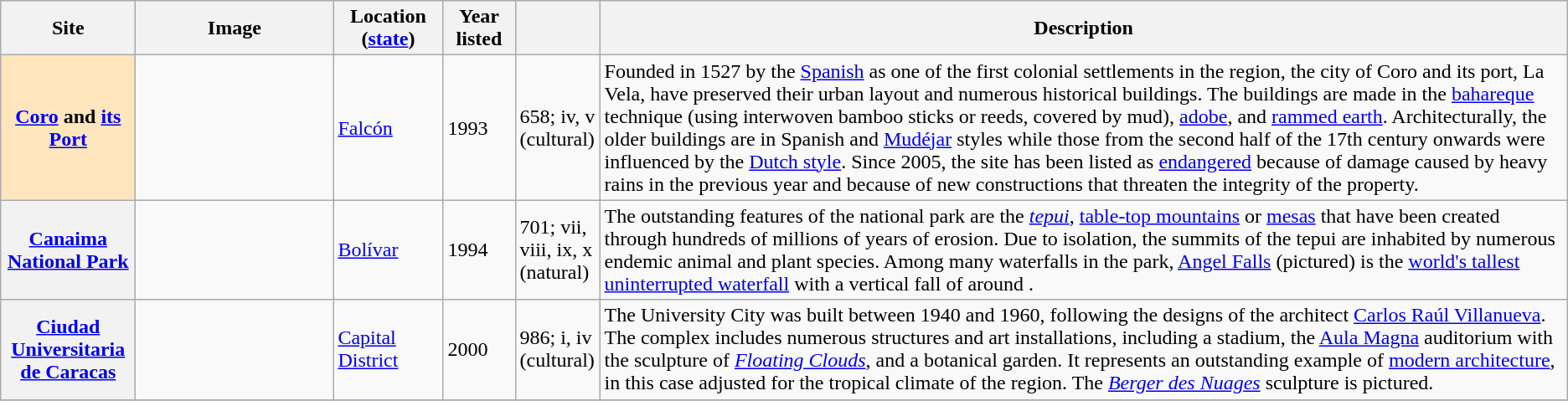<table class="wikitable sortable plainrowheaders">
<tr>
<th style="width:100px;" scope="col">Site</th>
<th class="unsortable"  style="width:150px;" scope="col">Image</th>
<th style="width:80px;" scope="col">Location (<a href='#'>state</a>)</th>
<th style="width:50px;" scope="col">Year listed</th>
<th style="width:60px;" scope="col" data-sort-type="number"></th>
<th scope="col" class="unsortable">Description</th>
</tr>
<tr>
<th scope="row" style="background:#ffe6bd;"><a href='#'>Coro</a> and <a href='#'>its Port</a></th>
<td></td>
<td><a href='#'>Falcón</a></td>
<td>1993</td>
<td>658; iv, v (cultural)</td>
<td>Founded in 1527 by the <a href='#'>Spanish</a> as one of the first colonial settlements in the region, the city of Coro and its port, La Vela, have preserved their urban layout and numerous historical buildings. The buildings are made in the <a href='#'>bahareque</a> technique (using interwoven bamboo sticks or reeds, covered by mud), <a href='#'>adobe</a>, and <a href='#'>rammed earth</a>. Architecturally, the older buildings are in Spanish and <a href='#'>Mudéjar</a> styles while those from the second half of the 17th century onwards were influenced by the <a href='#'>Dutch style</a>. Since 2005, the site has been listed as <a href='#'>endangered</a> because of damage caused by heavy rains in the previous year and because of new constructions that threaten the integrity of the property.</td>
</tr>
<tr>
<th scope="row"><a href='#'>Canaima National Park</a></th>
<td></td>
<td><a href='#'>Bolívar</a></td>
<td>1994</td>
<td>701; vii, viii, ix, x (natural)</td>
<td>The outstanding features of the national park are the <em><a href='#'>tepui</a></em>, <a href='#'>table-top mountains</a> or <a href='#'>mesas</a> that have been created through hundreds of millions of years of erosion. Due to isolation, the summits of the tepui are inhabited by numerous endemic animal and plant species. Among many waterfalls in the park, <a href='#'>Angel Falls</a> (pictured) is the <a href='#'>world's tallest uninterrupted waterfall</a> with a vertical fall of around .</td>
</tr>
<tr>
<th scope="row"><a href='#'>Ciudad Universitaria de Caracas</a></th>
<td></td>
<td><a href='#'>Capital District</a></td>
<td>2000</td>
<td>986; i, iv (cultural)</td>
<td>The University City was built between 1940 and 1960, following the designs of the architect <a href='#'>Carlos Raúl Villanueva</a>. The complex includes numerous structures and art installations, including a stadium, the <a href='#'>Aula Magna</a> auditorium with the sculpture of <em><a href='#'>Floating Clouds</a></em>, and a botanical garden. It represents an outstanding example of <a href='#'>modern architecture</a>, in this case adjusted for the tropical climate of the region. The <em><a href='#'>Berger des Nuages</a></em> sculpture is pictured.</td>
</tr>
<tr>
</tr>
</table>
